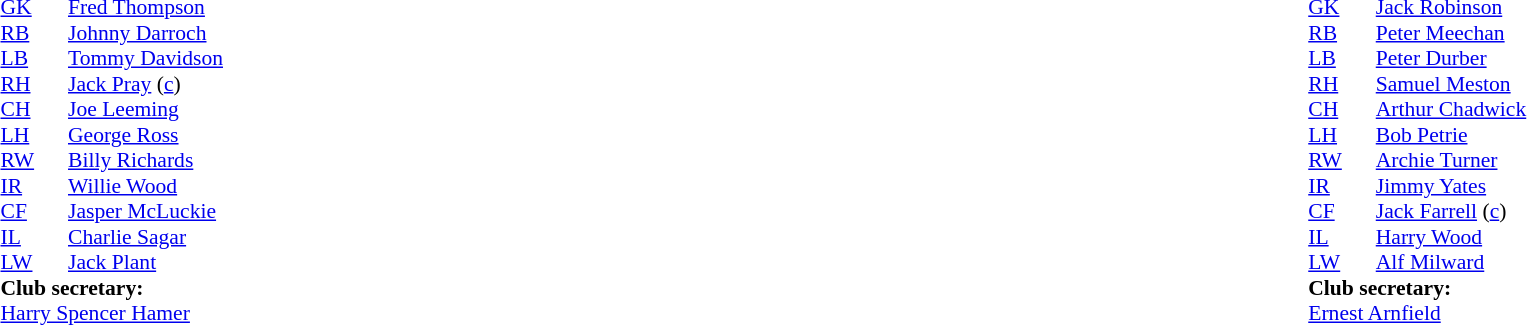<table width="100%">
<tr>
<td valign="top" width="50%"><br><table style="font-size: 90%" cellspacing="0" cellpadding="0">
<tr>
<td colspan="2"></td>
</tr>
<tr>
<th width="45"></th>
</tr>
<tr>
<td><a href='#'>GK</a></td>
<td> <a href='#'>Fred Thompson</a></td>
</tr>
<tr>
<td><a href='#'>RB</a></td>
<td> <a href='#'>Johnny Darroch</a></td>
</tr>
<tr>
<td><a href='#'>LB</a></td>
<td> <a href='#'>Tommy Davidson</a></td>
</tr>
<tr>
<td><a href='#'>RH</a></td>
<td> <a href='#'>Jack Pray</a> (<a href='#'>c</a>)</td>
</tr>
<tr>
<td><a href='#'>CH</a></td>
<td> <a href='#'>Joe Leeming</a></td>
</tr>
<tr>
<td><a href='#'>LH</a></td>
<td> <a href='#'>George Ross</a></td>
</tr>
<tr>
<td><a href='#'>RW</a></td>
<td> <a href='#'>Billy Richards</a></td>
</tr>
<tr>
<td><a href='#'>IR</a></td>
<td> <a href='#'>Willie Wood</a></td>
</tr>
<tr>
<td><a href='#'>CF</a></td>
<td> <a href='#'>Jasper McLuckie</a></td>
</tr>
<tr>
<td><a href='#'>IL</a></td>
<td> <a href='#'>Charlie Sagar</a></td>
</tr>
<tr>
<td><a href='#'>LW</a></td>
<td> <a href='#'>Jack Plant</a></td>
</tr>
<tr>
<td colspan="4"><strong>Club secretary:</strong></td>
</tr>
<tr>
<td colspan="4"> <a href='#'>Harry Spencer Hamer</a></td>
</tr>
</table>
</td>
<td valign="top" width="50%"><br><table style="font-size: 90%" cellspacing="0" cellpadding="0" align=center>
<tr>
<td colspan="2"></td>
</tr>
<tr>
<th width="45"></th>
</tr>
<tr>
<td><a href='#'>GK</a></td>
<td> <a href='#'>Jack Robinson</a></td>
</tr>
<tr>
<td><a href='#'>RB</a></td>
<td> <a href='#'>Peter Meechan</a></td>
</tr>
<tr>
<td><a href='#'>LB</a></td>
<td> <a href='#'>Peter Durber</a></td>
</tr>
<tr>
<td><a href='#'>RH</a></td>
<td> <a href='#'>Samuel Meston</a></td>
</tr>
<tr>
<td><a href='#'>CH</a></td>
<td> <a href='#'>Arthur Chadwick</a></td>
</tr>
<tr>
<td><a href='#'>LH</a></td>
<td> <a href='#'>Bob Petrie</a></td>
</tr>
<tr>
<td><a href='#'>RW</a></td>
<td> <a href='#'>Archie Turner</a></td>
</tr>
<tr>
<td><a href='#'>IR</a></td>
<td> <a href='#'>Jimmy Yates</a></td>
</tr>
<tr>
<td><a href='#'>CF</a></td>
<td> <a href='#'>Jack Farrell</a> (<a href='#'>c</a>)</td>
</tr>
<tr>
<td><a href='#'>IL</a></td>
<td> <a href='#'>Harry Wood</a></td>
</tr>
<tr>
<td><a href='#'>LW</a></td>
<td> <a href='#'>Alf Milward</a></td>
</tr>
<tr>
<td colspan=4><strong>Club secretary:</strong></td>
</tr>
<tr>
<td colspan="4"> <a href='#'>Ernest Arnfield</a></td>
</tr>
</table>
</td>
</tr>
</table>
